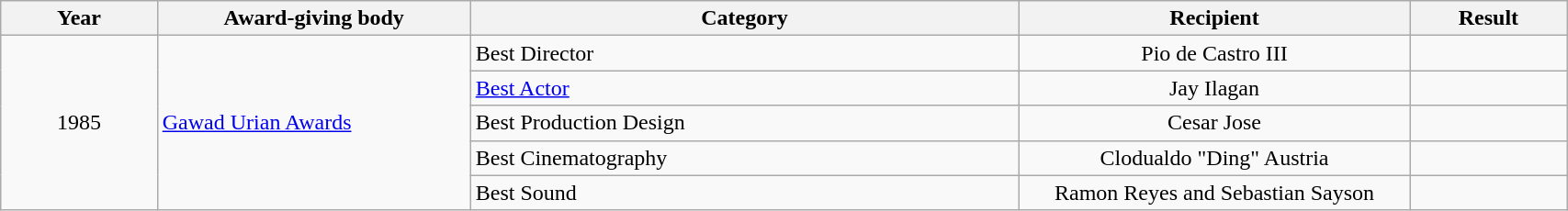<table | width="90%" class="wikitable sortable">
<tr>
<th width="10%">Year</th>
<th width="20%">Award-giving body</th>
<th width="35%">Category</th>
<th width="25%">Recipient</th>
<th width="10%">Result</th>
</tr>
<tr>
<td rowspan="6" align="center">1985</td>
<td rowspan="6" align="left"><a href='#'>Gawad Urian Awards</a></td>
<td align="left">Best Director</td>
<td align="center">Pio de Castro III</td>
<td></td>
</tr>
<tr>
<td align="left"><a href='#'>Best Actor</a></td>
<td align="center">Jay Ilagan</td>
<td></td>
</tr>
<tr>
<td align="left">Best Production Design</td>
<td align="center">Cesar Jose</td>
<td></td>
</tr>
<tr>
<td align="left">Best Cinematography</td>
<td align="center">Clodualdo "Ding" Austria</td>
<td></td>
</tr>
<tr>
<td align="left">Best Sound</td>
<td align="center">Ramon Reyes and Sebastian Sayson</td>
<td></td>
</tr>
</table>
